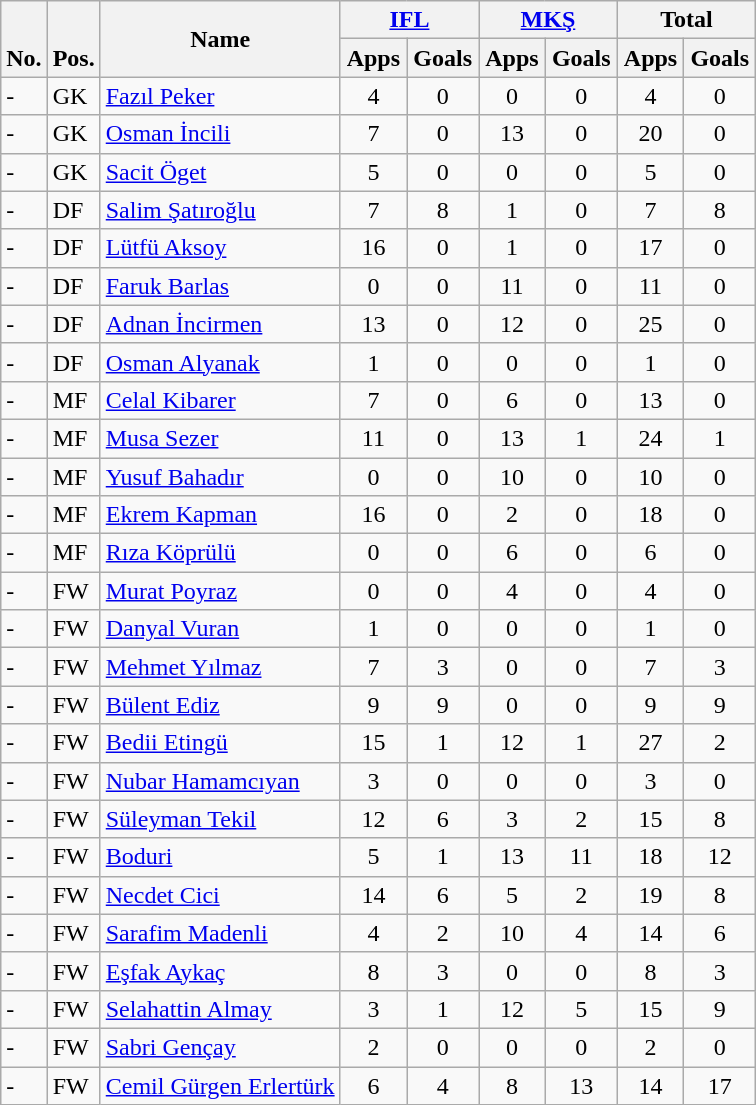<table class="wikitable" style="text-align:center">
<tr>
<th rowspan="2" style="vertical-align:bottom;">No.</th>
<th rowspan="2" style="vertical-align:bottom;">Pos.</th>
<th rowspan="2">Name</th>
<th colspan="2" style="width:85px;"><a href='#'>IFL</a></th>
<th colspan="2" style="width:85px;"><a href='#'>MKŞ</a></th>
<th colspan="2" style="width:85px;">Total</th>
</tr>
<tr>
<th>Apps</th>
<th>Goals</th>
<th>Apps</th>
<th>Goals</th>
<th>Apps</th>
<th>Goals</th>
</tr>
<tr>
<td align="left">-</td>
<td align="left">GK</td>
<td align="left"> <a href='#'>Fazıl Peker</a></td>
<td>4</td>
<td>0</td>
<td>0</td>
<td>0</td>
<td>4</td>
<td>0</td>
</tr>
<tr>
<td align="left">-</td>
<td align="left">GK</td>
<td align="left"> <a href='#'>Osman İncili</a></td>
<td>7</td>
<td>0</td>
<td>13</td>
<td>0</td>
<td>20</td>
<td>0</td>
</tr>
<tr>
<td align="left">-</td>
<td align="left">GK</td>
<td align="left"> <a href='#'>Sacit Öget</a></td>
<td>5</td>
<td>0</td>
<td>0</td>
<td>0</td>
<td>5</td>
<td>0</td>
</tr>
<tr>
<td align="left">-</td>
<td align="left">DF</td>
<td align="left"> <a href='#'>Salim Şatıroğlu</a></td>
<td>7</td>
<td>8</td>
<td>1</td>
<td>0</td>
<td>7</td>
<td>8</td>
</tr>
<tr>
<td align="left">-</td>
<td align="left">DF</td>
<td align="left"> <a href='#'>Lütfü Aksoy</a></td>
<td>16</td>
<td>0</td>
<td>1</td>
<td>0</td>
<td>17</td>
<td>0</td>
</tr>
<tr>
<td align="left">-</td>
<td align="left">DF</td>
<td align="left"> <a href='#'>Faruk Barlas</a></td>
<td>0</td>
<td>0</td>
<td>11</td>
<td>0</td>
<td>11</td>
<td>0</td>
</tr>
<tr>
<td align="left">-</td>
<td align="left">DF</td>
<td align="left"> <a href='#'>Adnan İncirmen</a></td>
<td>13</td>
<td>0</td>
<td>12</td>
<td>0</td>
<td>25</td>
<td>0</td>
</tr>
<tr>
<td align="left">-</td>
<td align="left">DF</td>
<td align="left"> <a href='#'>Osman Alyanak</a></td>
<td>1</td>
<td>0</td>
<td>0</td>
<td>0</td>
<td>1</td>
<td>0</td>
</tr>
<tr>
<td align="left">-</td>
<td align="left">MF</td>
<td align="left"> <a href='#'>Celal Kibarer</a></td>
<td>7</td>
<td>0</td>
<td>6</td>
<td>0</td>
<td>13</td>
<td>0</td>
</tr>
<tr>
<td align="left">-</td>
<td align="left">MF</td>
<td align="left"> <a href='#'>Musa Sezer</a></td>
<td>11</td>
<td>0</td>
<td>13</td>
<td>1</td>
<td>24</td>
<td>1</td>
</tr>
<tr>
<td align="left">-</td>
<td align="left">MF</td>
<td align="left"> <a href='#'>Yusuf Bahadır</a></td>
<td>0</td>
<td>0</td>
<td>10</td>
<td>0</td>
<td>10</td>
<td>0</td>
</tr>
<tr>
<td align="left">-</td>
<td align="left">MF</td>
<td align="left"> <a href='#'>Ekrem Kapman</a></td>
<td>16</td>
<td>0</td>
<td>2</td>
<td>0</td>
<td>18</td>
<td>0</td>
</tr>
<tr>
<td align="left">-</td>
<td align="left">MF</td>
<td align="left"> <a href='#'>Rıza Köprülü</a></td>
<td>0</td>
<td>0</td>
<td>6</td>
<td>0</td>
<td>6</td>
<td>0</td>
</tr>
<tr>
<td align="left">-</td>
<td align="left">FW</td>
<td align="left"> <a href='#'>Murat Poyraz</a></td>
<td>0</td>
<td>0</td>
<td>4</td>
<td>0</td>
<td>4</td>
<td>0</td>
</tr>
<tr>
<td align="left">-</td>
<td align="left">FW</td>
<td align="left"> <a href='#'>Danyal Vuran</a></td>
<td>1</td>
<td>0</td>
<td>0</td>
<td>0</td>
<td>1</td>
<td>0</td>
</tr>
<tr>
<td align="left">-</td>
<td align="left">FW</td>
<td align="left"> <a href='#'>Mehmet Yılmaz</a></td>
<td>7</td>
<td>3</td>
<td>0</td>
<td>0</td>
<td>7</td>
<td>3</td>
</tr>
<tr>
<td align="left">-</td>
<td align="left">FW</td>
<td align="left"> <a href='#'>Bülent Ediz</a></td>
<td>9</td>
<td>9</td>
<td>0</td>
<td>0</td>
<td>9</td>
<td>9</td>
</tr>
<tr>
<td align="left">-</td>
<td align="left">FW</td>
<td align="left"> <a href='#'>Bedii Etingü</a></td>
<td>15</td>
<td>1</td>
<td>12</td>
<td>1</td>
<td>27</td>
<td>2</td>
</tr>
<tr>
<td align="left">-</td>
<td align="left">FW</td>
<td align="left"> <a href='#'>Nubar Hamamcıyan</a></td>
<td>3</td>
<td>0</td>
<td>0</td>
<td>0</td>
<td>3</td>
<td>0</td>
</tr>
<tr>
<td align="left">-</td>
<td align="left">FW</td>
<td align="left"> <a href='#'>Süleyman Tekil</a></td>
<td>12</td>
<td>6</td>
<td>3</td>
<td>2</td>
<td>15</td>
<td>8</td>
</tr>
<tr>
<td align="left">-</td>
<td align="left">FW</td>
<td align="left"> <a href='#'>Boduri</a></td>
<td>5</td>
<td>1</td>
<td>13</td>
<td>11</td>
<td>18</td>
<td>12</td>
</tr>
<tr>
<td align="left">-</td>
<td align="left">FW</td>
<td align="left"> <a href='#'>Necdet Cici</a></td>
<td>14</td>
<td>6</td>
<td>5</td>
<td>2</td>
<td>19</td>
<td>8</td>
</tr>
<tr>
<td align="left">-</td>
<td align="left">FW</td>
<td align="left"> <a href='#'>Sarafim Madenli</a></td>
<td>4</td>
<td>2</td>
<td>10</td>
<td>4</td>
<td>14</td>
<td>6</td>
</tr>
<tr>
<td align="left">-</td>
<td align="left">FW</td>
<td align="left"> <a href='#'>Eşfak Aykaç</a></td>
<td>8</td>
<td>3</td>
<td>0</td>
<td>0</td>
<td>8</td>
<td>3</td>
</tr>
<tr>
<td align="left">-</td>
<td align="left">FW</td>
<td align="left"> <a href='#'>Selahattin Almay</a></td>
<td>3</td>
<td>1</td>
<td>12</td>
<td>5</td>
<td>15</td>
<td>9</td>
</tr>
<tr>
<td align="left">-</td>
<td align="left">FW</td>
<td align="left"> <a href='#'>Sabri Gençay</a></td>
<td>2</td>
<td>0</td>
<td>0</td>
<td>0</td>
<td>2</td>
<td>0</td>
</tr>
<tr>
<td align="left">-</td>
<td align="left">FW</td>
<td align="left"> <a href='#'>Cemil Gürgen Erlertürk</a></td>
<td>6</td>
<td>4</td>
<td>8</td>
<td>13</td>
<td>14</td>
<td>17</td>
</tr>
</table>
